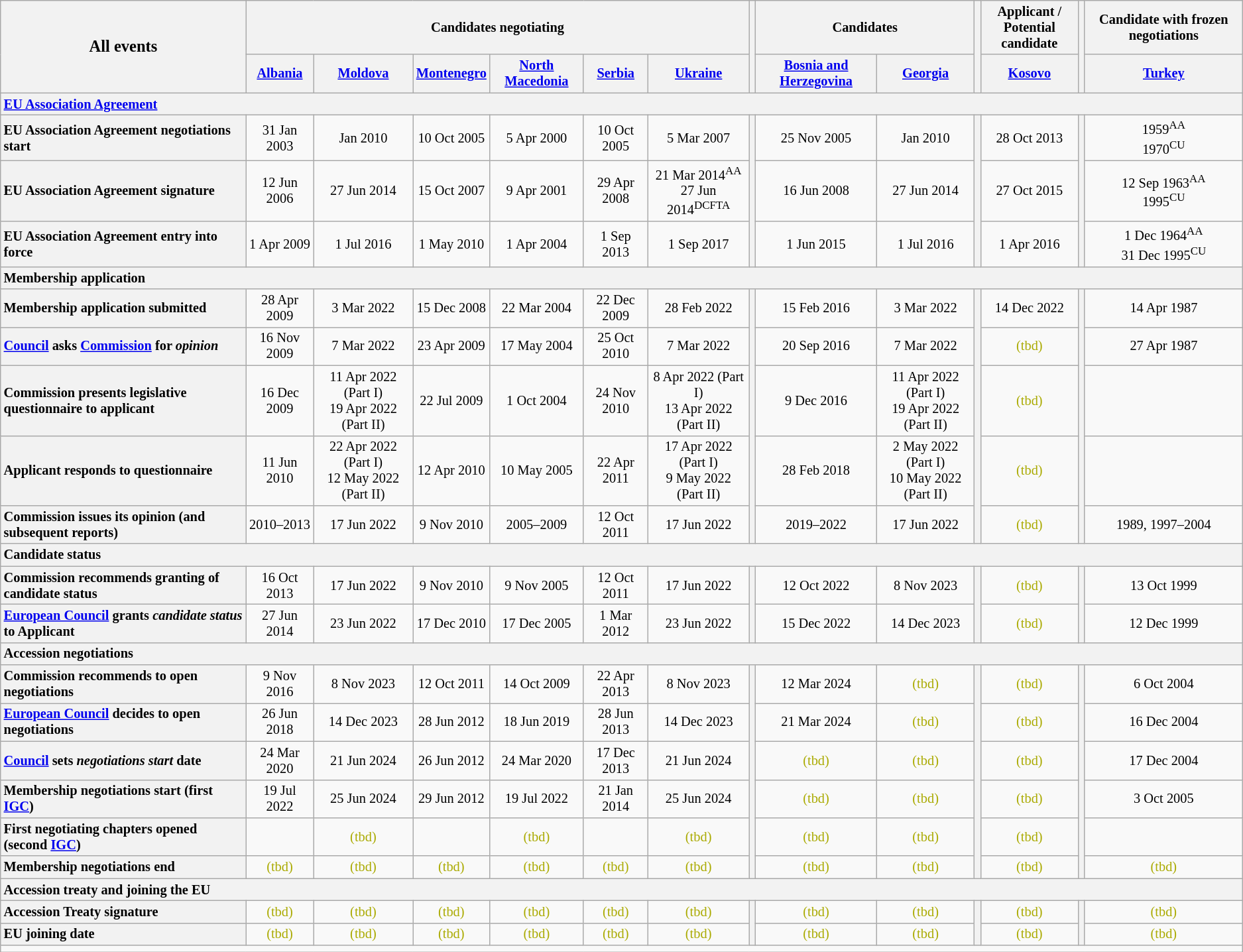<table class="wikitable collapsible collapsed" style="text-align:center; font-size:85%">
<tr>
<th rowspan=2><big>All events</big></th>
<th colspan=6>Candidates negotiating</th>
<th rowspan=2></th>
<th colspan=2>Candidates</th>
<th rowspan=2></th>
<th>Applicant /<br>Potential candidate</th>
<th rowspan=2></th>
<th>Candidate with frozen negotiations</th>
</tr>
<tr>
<th><a href='#'>Albania</a></th>
<th><a href='#'>Moldova</a></th>
<th><a href='#'>Montenegro</a></th>
<th><a href='#'>North Macedonia</a></th>
<th><a href='#'>Serbia</a></th>
<th><a href='#'>Ukraine</a></th>
<th><a href='#'>Bosnia and Herzegovina</a></th>
<th><a href='#'>Georgia</a></th>
<th><a href='#'>Kosovo</a></th>
<th><a href='#'>Turkey</a></th>
</tr>
<tr>
<th colspan=14 style="text-align:left"><a href='#'>EU Association Agreement</a></th>
</tr>
<tr>
<th style="text-align:left">EU Association Agreement negotiations start</th>
<td>31 Jan 2003</td>
<td>Jan 2010</td>
<td>10 Oct 2005</td>
<td>5 Apr 2000</td>
<td>10 Oct 2005</td>
<td>5 Mar 2007</td>
<th rowspan=3></th>
<td>25 Nov 2005</td>
<td>Jan 2010</td>
<th rowspan=3></th>
<td>28 Oct 2013</td>
<th rowspan=3></th>
<td>1959<sup>AA</sup><br>1970<sup>CU</sup></td>
</tr>
<tr>
<th style="text-align:left">EU Association Agreement signature</th>
<td>12 Jun 2006</td>
<td>27 Jun 2014</td>
<td>15 Oct 2007</td>
<td>9 Apr 2001</td>
<td>29 Apr 2008</td>
<td>21 Mar 2014<sup>AA</sup><br>27 Jun 2014<sup>DCFTA</sup></td>
<td>16 Jun 2008</td>
<td>27 Jun 2014</td>
<td>27 Oct 2015</td>
<td>12 Sep 1963<sup>AA</sup><br>1995<sup>CU</sup></td>
</tr>
<tr>
<th style="text-align:left">EU Association Agreement entry into force</th>
<td>1 Apr 2009</td>
<td>1 Jul 2016</td>
<td>1 May 2010</td>
<td>1 Apr 2004</td>
<td>1 Sep 2013</td>
<td>1 Sep 2017</td>
<td>1 Jun 2015</td>
<td>1 Jul 2016</td>
<td>1 Apr 2016</td>
<td>1 Dec 1964<sup>AA</sup><br>31 Dec 1995<sup>CU</sup></td>
</tr>
<tr>
<th colspan=14 style="text-align:left">Membership application</th>
</tr>
<tr>
<th style="text-align:left">Membership application submitted</th>
<td>28 Apr 2009</td>
<td>3 Mar 2022</td>
<td>15 Dec 2008</td>
<td>22 Mar 2004</td>
<td>22 Dec 2009</td>
<td>28 Feb 2022</td>
<th rowspan=5></th>
<td>15 Feb 2016</td>
<td>3 Mar 2022</td>
<th rowspan=5></th>
<td>14 Dec 2022</td>
<th rowspan=5></th>
<td>14 Apr 1987</td>
</tr>
<tr>
<th style="text-align:left"><a href='#'>Council</a> asks <a href='#'>Commission</a> for <em>opinion</em></th>
<td>16 Nov 2009</td>
<td>7 Mar 2022</td>
<td>23 Apr 2009</td>
<td>17 May 2004</td>
<td>25 Oct 2010</td>
<td>7 Mar 2022</td>
<td>20 Sep 2016</td>
<td>7 Mar 2022</td>
<td style="color:#aa0">(tbd)</td>
<td>27 Apr 1987</td>
</tr>
<tr>
<th style="text-align:left">Commission presents legislative questionnaire to applicant</th>
<td>16 Dec 2009</td>
<td>11 Apr 2022 (Part I)<br>19 Apr 2022 (Part II)</td>
<td>22 Jul 2009</td>
<td>1 Oct 2004</td>
<td>24 Nov 2010</td>
<td>8 Apr 2022 (Part I)<br>13 Apr 2022 (Part II)</td>
<td>9 Dec 2016</td>
<td>11 Apr 2022 (Part I)<br>19 Apr 2022 (Part II)</td>
<td style="color:#aa0">(tbd)</td>
<td></td>
</tr>
<tr>
<th style="text-align:left">Applicant responds to questionnaire</th>
<td>11 Jun 2010</td>
<td>22 Apr 2022 (Part I)<br>12 May 2022 (Part II)</td>
<td>12 Apr 2010</td>
<td>10 May 2005</td>
<td>22 Apr 2011</td>
<td>17 Apr 2022 (Part I)<br>9 May 2022 (Part II)</td>
<td>28 Feb 2018</td>
<td>2 May 2022 (Part I)<br>10 May 2022 (Part II)</td>
<td style="color:#aa0">(tbd)</td>
<td></td>
</tr>
<tr>
<th style="text-align:left">Commission issues its opinion (and subsequent reports)</th>
<td>2010–2013</td>
<td>17 Jun 2022</td>
<td>9 Nov 2010</td>
<td>2005–2009</td>
<td>12 Oct 2011</td>
<td>17 Jun 2022</td>
<td>2019–2022</td>
<td>17 Jun 2022</td>
<td style="color:#aa0">(tbd)</td>
<td>1989, 1997–2004</td>
</tr>
<tr>
<th colspan=14 style="text-align:left">Candidate status</th>
</tr>
<tr>
<th style="text-align:left">Commission recommends granting of candidate status</th>
<td>16 Oct 2013</td>
<td>17 Jun 2022</td>
<td>9 Nov 2010</td>
<td>9 Nov 2005</td>
<td>12 Oct 2011</td>
<td>17 Jun 2022</td>
<th rowspan=2></th>
<td>12 Oct 2022</td>
<td>8 Nov 2023</td>
<th rowspan=2></th>
<td style="color:#aa0">(tbd)</td>
<th rowspan=2></th>
<td>13 Oct 1999</td>
</tr>
<tr>
<th style="text-align:left"><a href='#'>European Council</a> grants <em>candidate status</em> to Applicant</th>
<td>27 Jun 2014</td>
<td>23 Jun 2022</td>
<td>17 Dec 2010</td>
<td>17 Dec 2005</td>
<td>1 Mar 2012</td>
<td>23 Jun 2022</td>
<td>15 Dec 2022</td>
<td>14 Dec 2023</td>
<td style="color:#aa0">(tbd)</td>
<td>12 Dec 1999</td>
</tr>
<tr>
<th colspan=14 style="text-align:left">Accession negotiations</th>
</tr>
<tr>
<th style="text-align:left">Commission recommends to open negotiations</th>
<td>9 Nov 2016</td>
<td>8 Nov 2023</td>
<td>12 Oct 2011</td>
<td>14 Oct 2009</td>
<td>22 Apr 2013</td>
<td>8 Nov 2023</td>
<th rowspan=6></th>
<td>12 Mar 2024</td>
<td style="color:#aa0">(tbd)</td>
<th rowspan=6></th>
<td style="color:#aa0">(tbd)</td>
<th rowspan=6></th>
<td>6 Oct 2004</td>
</tr>
<tr>
<th style="text-align:left"><a href='#'>European Council</a> decides to open negotiations</th>
<td>26 Jun 2018</td>
<td>14 Dec 2023</td>
<td>28 Jun 2012</td>
<td>18 Jun 2019</td>
<td>28 Jun 2013</td>
<td>14 Dec 2023</td>
<td>21 Mar 2024</td>
<td style="color:#aa0">(tbd)</td>
<td style="color:#aa0">(tbd)</td>
<td>16 Dec 2004</td>
</tr>
<tr>
<th style="text-align:left"><a href='#'>Council</a> sets <em>negotiations start</em> date</th>
<td>24 Mar 2020</td>
<td>21 Jun 2024</td>
<td>26 Jun 2012</td>
<td>24 Mar 2020</td>
<td>17 Dec 2013</td>
<td>21 Jun 2024</td>
<td style="color:#aa0">(tbd)</td>
<td style="color:#aa0">(tbd)</td>
<td style="color:#aa0">(tbd)</td>
<td>17 Dec 2004</td>
</tr>
<tr>
<th style="text-align:left">Membership negotiations start (first <a href='#'>IGC</a>)</th>
<td>19 Jul 2022</td>
<td>25 Jun 2024</td>
<td>29 Jun 2012</td>
<td>19 Jul 2022</td>
<td>21 Jan 2014</td>
<td>25 Jun 2024</td>
<td style="color:#aa0">(tbd)</td>
<td style="color:#aa0">(tbd)</td>
<td style="color:#aa0">(tbd)</td>
<td>3 Oct 2005</td>
</tr>
<tr>
<th style="text-align:left">First negotiating chapters opened (second <a href='#'>IGC</a>)</th>
<td></td>
<td style="color:#aa0">(tbd)</td>
<td></td>
<td style="color:#aa0">(tbd)</td>
<td></td>
<td style="color:#aa0">(tbd)</td>
<td style="color:#aa0">(tbd)</td>
<td style="color:#aa0">(tbd)</td>
<td style="color:#aa0">(tbd)</td>
<td></td>
</tr>
<tr>
<th style="text-align:left">Membership negotiations end</th>
<td style="color:#aa0">(tbd)</td>
<td style="color:#aa0">(tbd)</td>
<td style="color:#aa0">(tbd)</td>
<td style="color:#aa0">(tbd)</td>
<td style="color:#aa0">(tbd)</td>
<td style="color:#aa0">(tbd)</td>
<td style="color:#aa0">(tbd)</td>
<td style="color:#aa0">(tbd)</td>
<td style="color:#aa0">(tbd)</td>
<td style="color:#aa0">(tbd)</td>
</tr>
<tr>
<th colspan=14 style="text-align:left">Accession treaty and joining the EU</th>
</tr>
<tr>
<th style="text-align:left">Accession Treaty signature</th>
<td style="color:#aa0">(tbd)</td>
<td style="color:#aa0">(tbd)</td>
<td style="color:#aa0">(tbd)</td>
<td style="color:#aa0">(tbd)</td>
<td style="color:#aa0">(tbd)</td>
<td style="color:#aa0">(tbd)</td>
<th rowspan=2></th>
<td style="color:#aa0">(tbd)</td>
<td style="color:#aa0">(tbd)</td>
<th rowspan=2></th>
<td style="color:#aa0">(tbd)</td>
<th rowspan=2></th>
<td style="color:#aa0">(tbd)</td>
</tr>
<tr>
<th style="text-align:left">EU joining date</th>
<td style="color:#aa0">(tbd)</td>
<td style="color:#aa0">(tbd)</td>
<td style="color:#aa0">(tbd)</td>
<td style="color:#aa0">(tbd)</td>
<td style="color:#aa0">(tbd)</td>
<td style="color:#aa0">(tbd)</td>
<td style="color:#aa0">(tbd)</td>
<td style="color:#aa0">(tbd)</td>
<td style="color:#aa0">(tbd)</td>
<td style="color:#aa0">(tbd)</td>
</tr>
<tr>
<td colspan=14></td>
</tr>
</table>
